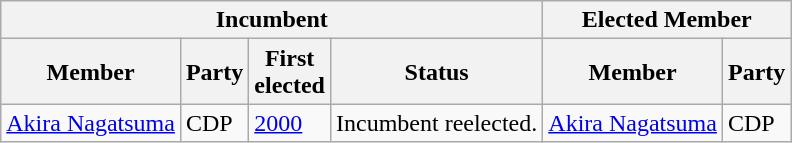<table class="wikitable sortable">
<tr>
<th colspan=4>Incumbent</th>
<th colspan=2>Elected Member</th>
</tr>
<tr>
<th>Member</th>
<th>Party</th>
<th>First<br>elected</th>
<th>Status</th>
<th>Member</th>
<th>Party</th>
</tr>
<tr>
<td><a href='#'>Akira Nagatsuma</a></td>
<td>CDP</td>
<td><a href='#'>2000</a></td>
<td>Incumbent reelected.</td>
<td><a href='#'>Akira Nagatsuma</a></td>
<td>CDP</td>
</tr>
</table>
